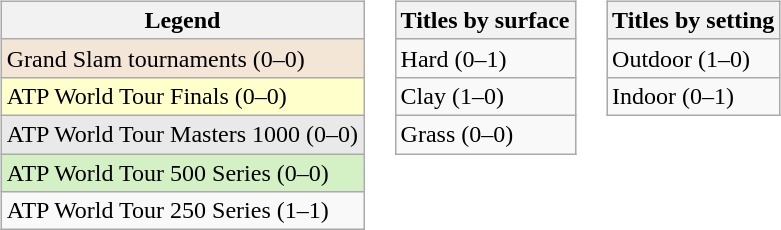<table>
<tr valign="top">
<td><br><table class="wikitable">
<tr>
<th>Legend</th>
</tr>
<tr style="background:#f3e6d7;">
<td>Grand Slam tournaments (0–0)</td>
</tr>
<tr style="background:#ffffcc;">
<td>ATP World Tour Finals (0–0)</td>
</tr>
<tr style="background:#e9e9e9;">
<td>ATP World Tour Masters 1000 (0–0)</td>
</tr>
<tr style="background:#d4f1c5;">
<td>ATP World Tour 500 Series (0–0)</td>
</tr>
<tr>
<td>ATP World Tour 250 Series (1–1)</td>
</tr>
</table>
</td>
<td><br><table class="wikitable">
<tr>
<th>Titles by surface</th>
</tr>
<tr>
<td>Hard (0–1)</td>
</tr>
<tr>
<td>Clay (1–0)</td>
</tr>
<tr>
<td>Grass (0–0)</td>
</tr>
</table>
</td>
<td><br><table class="wikitable">
<tr>
<th>Titles by setting</th>
</tr>
<tr>
<td>Outdoor (1–0)</td>
</tr>
<tr>
<td>Indoor (0–1)</td>
</tr>
</table>
</td>
</tr>
</table>
